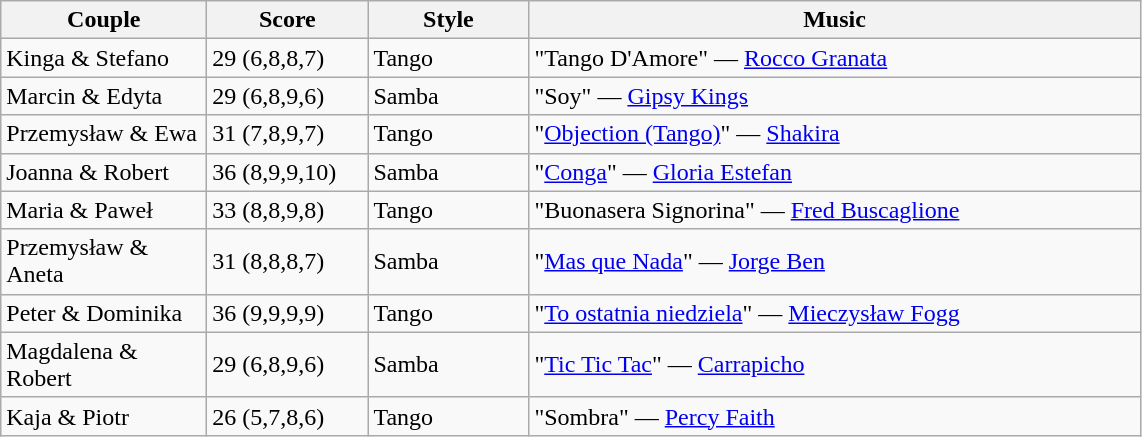<table class="wikitable">
<tr>
<th width="130">Couple</th>
<th width="100">Score</th>
<th width="100">Style</th>
<th width="400">Music</th>
</tr>
<tr>
<td>Kinga & Stefano</td>
<td>29 (6,8,8,7)</td>
<td>Tango</td>
<td>"Tango D'Amore" — <a href='#'>Rocco Granata</a></td>
</tr>
<tr>
<td>Marcin & Edyta</td>
<td>29 (6,8,9,6)</td>
<td>Samba</td>
<td>"Soy" — <a href='#'>Gipsy Kings</a></td>
</tr>
<tr>
<td>Przemysław & Ewa</td>
<td>31 (7,8,9,7)</td>
<td>Tango</td>
<td>"<a href='#'>Objection (Tango)</a>" — <a href='#'>Shakira</a></td>
</tr>
<tr>
<td>Joanna & Robert</td>
<td>36 (8,9,9,10)</td>
<td>Samba</td>
<td>"<a href='#'>Conga</a>" — <a href='#'>Gloria Estefan</a></td>
</tr>
<tr>
<td>Maria & Paweł</td>
<td>33 (8,8,9,8)</td>
<td>Tango</td>
<td>"Buonasera Signorina" — <a href='#'>Fred Buscaglione</a></td>
</tr>
<tr>
<td>Przemysław & Aneta</td>
<td>31 (8,8,8,7)</td>
<td>Samba</td>
<td>"<a href='#'>Mas que Nada</a>" — <a href='#'>Jorge Ben</a></td>
</tr>
<tr>
<td>Peter & Dominika</td>
<td>36 (9,9,9,9)</td>
<td>Tango</td>
<td>"<a href='#'>To ostatnia niedziela</a>" — <a href='#'>Mieczysław Fogg</a></td>
</tr>
<tr>
<td>Magdalena & Robert</td>
<td>29 (6,8,9,6)</td>
<td>Samba</td>
<td>"<a href='#'>Tic Tic Tac</a>" — <a href='#'>Carrapicho</a></td>
</tr>
<tr>
<td>Kaja & Piotr</td>
<td>26 (5,7,8,6)</td>
<td>Tango</td>
<td>"Sombra" — <a href='#'>Percy Faith</a></td>
</tr>
</table>
